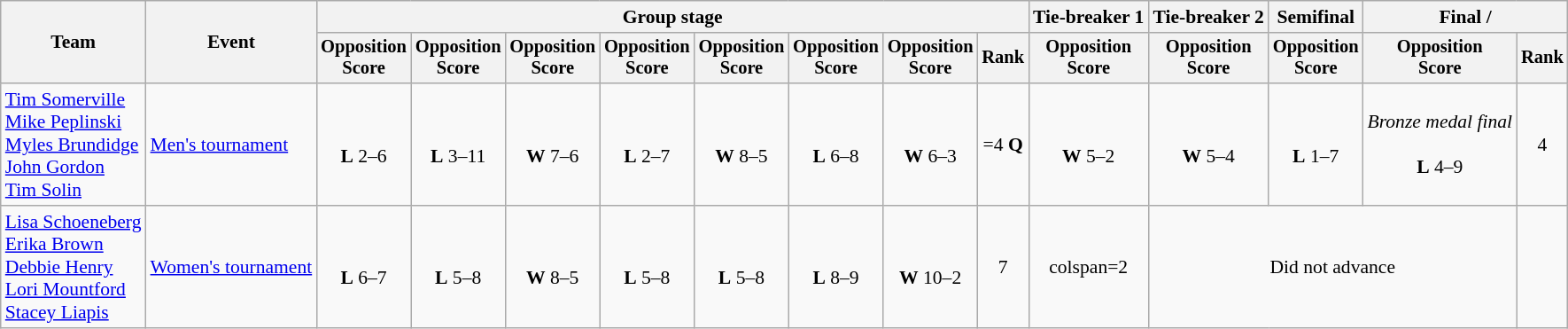<table class=wikitable style=font-size:90%;text-align:center>
<tr>
<th rowspan=2>Team</th>
<th rowspan=2>Event</th>
<th colspan=8>Group stage</th>
<th>Tie-breaker 1</th>
<th>Tie-breaker 2</th>
<th>Semifinal</th>
<th colspan=2>Final / </th>
</tr>
<tr style=font-size:95%>
<th>Opposition<br>Score</th>
<th>Opposition<br>Score</th>
<th>Opposition<br>Score</th>
<th>Opposition<br>Score</th>
<th>Opposition<br>Score</th>
<th>Opposition<br>Score</th>
<th>Opposition<br>Score</th>
<th>Rank</th>
<th>Opposition<br>Score</th>
<th>Opposition<br>Score</th>
<th>Opposition<br>Score</th>
<th>Opposition<br>Score</th>
<th>Rank</th>
</tr>
<tr>
<td align=left><a href='#'>Tim Somerville</a><br><a href='#'>Mike Peplinski</a><br><a href='#'>Myles Brundidge</a><br><a href='#'>John Gordon</a><br><a href='#'>Tim Solin</a></td>
<td align=left><a href='#'>Men's tournament</a></td>
<td><br><strong>L</strong> 2–6</td>
<td><br><strong>L</strong> 3–11</td>
<td><br><strong>W</strong> 7–6</td>
<td><br><strong>L</strong> 2–7</td>
<td><br><strong>W</strong> 8–5</td>
<td><br><strong>L</strong> 6–8</td>
<td><br><strong>W</strong> 6–3</td>
<td>=4 <strong>Q</strong></td>
<td><br><strong>W</strong> 5–2</td>
<td><br><strong>W</strong> 5–4</td>
<td><br><strong>L</strong> 1–7</td>
<td><em>Bronze medal final</em><br><br><strong>L</strong> 4–9</td>
<td>4</td>
</tr>
<tr>
<td align=left><a href='#'>Lisa Schoeneberg</a><br><a href='#'>Erika Brown</a><br><a href='#'>Debbie Henry</a><br><a href='#'>Lori Mountford</a><br><a href='#'>Stacey Liapis</a></td>
<td align=left><a href='#'>Women's tournament</a></td>
<td><br><strong>L</strong> 6–7</td>
<td><br><strong>L</strong> 5–8</td>
<td><br><strong>W</strong> 8–5</td>
<td><br><strong>L</strong> 5–8</td>
<td><br><strong>L</strong> 5–8</td>
<td><br><strong>L</strong> 8–9</td>
<td><br><strong>W</strong> 10–2</td>
<td>7</td>
<td>colspan=2 </td>
<td colspan=3>Did not advance</td>
</tr>
</table>
